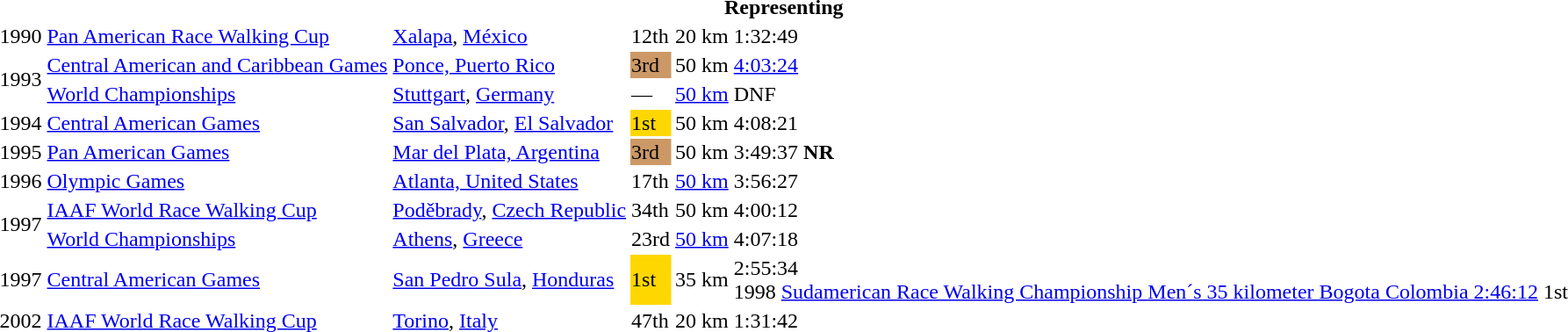<table>
<tr>
<th colspan="6">Representing </th>
</tr>
<tr>
<td>1990</td>
<td><a href='#'>Pan American Race Walking Cup</a></td>
<td><a href='#'>Xalapa</a>, <a href='#'>México</a></td>
<td>12th</td>
<td>20 km</td>
<td>1:32:49</td>
</tr>
<tr>
<td rowspan = "2">1993</td>
<td><a href='#'>Central American and Caribbean Games</a></td>
<td><a href='#'>Ponce, Puerto Rico</a></td>
<td bgcolor="cc9966">3rd</td>
<td>50 km</td>
<td><a href='#'>4:03:24</a></td>
</tr>
<tr>
<td><a href='#'>World Championships</a></td>
<td><a href='#'>Stuttgart</a>, <a href='#'>Germany</a></td>
<td>—</td>
<td><a href='#'>50 km</a></td>
<td>DNF</td>
</tr>
<tr>
<td>1994</td>
<td><a href='#'>Central American Games</a></td>
<td><a href='#'>San Salvador</a>, <a href='#'>El Salvador</a></td>
<td bgcolor=gold>1st</td>
<td>50 km</td>
<td>4:08:21</td>
</tr>
<tr>
<td>1995</td>
<td><a href='#'>Pan American Games</a></td>
<td><a href='#'>Mar del Plata, Argentina</a></td>
<td bgcolor="cc9966">3rd</td>
<td>50 km</td>
<td>3:49:37 <strong>NR</strong></td>
</tr>
<tr>
<td>1996</td>
<td><a href='#'>Olympic Games</a></td>
<td><a href='#'>Atlanta, United States</a></td>
<td>17th</td>
<td><a href='#'>50 km</a></td>
<td>3:56:27</td>
</tr>
<tr>
<td rowspan = "2">1997</td>
<td><a href='#'>IAAF World Race Walking Cup</a></td>
<td><a href='#'>Poděbrady</a>, <a href='#'>Czech Republic</a></td>
<td>34th</td>
<td>50 km</td>
<td>4:00:12</td>
</tr>
<tr>
<td><a href='#'>World Championships</a></td>
<td><a href='#'>Athens</a>, <a href='#'>Greece</a></td>
<td>23rd</td>
<td><a href='#'>50 km</a></td>
<td>4:07:18</td>
</tr>
<tr>
<td>1997</td>
<td><a href='#'>Central American Games</a></td>
<td><a href='#'>San Pedro Sula</a>, <a href='#'>Honduras</a></td>
<td bgcolor=gold>1st</td>
<td>35 km</td>
<td>2:55:34<br>1998
<a href='#'>Sudamerican Race Walking Championship Men´s 35 kilometer Bogota Colombia 2:46:12</a>
1st</td>
</tr>
<tr>
<td>2002</td>
<td><a href='#'>IAAF World Race Walking Cup</a></td>
<td><a href='#'>Torino</a>, <a href='#'>Italy</a></td>
<td>47th</td>
<td>20 km</td>
<td>1:31:42</td>
</tr>
</table>
